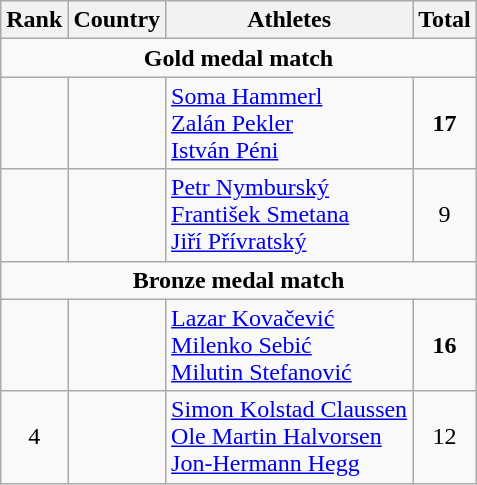<table class="wikitable" style="text-align:center">
<tr>
<th>Rank</th>
<th>Country</th>
<th>Athletes</th>
<th>Total</th>
</tr>
<tr>
<td colspan=4><strong>Gold medal match</strong></td>
</tr>
<tr>
<td></td>
<td align=left></td>
<td align=left><a href='#'>Soma Hammerl</a><br><a href='#'>Zalán Pekler</a><br><a href='#'>István Péni</a></td>
<td><strong>17</strong></td>
</tr>
<tr>
<td></td>
<td align=left></td>
<td align=left><a href='#'>Petr Nymburský</a><br><a href='#'>František Smetana</a><br><a href='#'>Jiří Přívratský</a></td>
<td>9</td>
</tr>
<tr>
<td colspan=4><strong>Bronze medal match</strong></td>
</tr>
<tr>
<td></td>
<td align=left></td>
<td align=left><a href='#'>Lazar Kovačević</a><br><a href='#'>Milenko Sebić</a><br><a href='#'>Milutin Stefanović</a></td>
<td><strong>16</strong></td>
</tr>
<tr>
<td>4</td>
<td align=left></td>
<td align=left><a href='#'>Simon Kolstad Claussen</a><br><a href='#'>Ole Martin Halvorsen</a><br><a href='#'>Jon-Hermann Hegg</a></td>
<td>12</td>
</tr>
</table>
